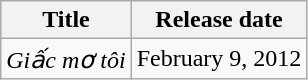<table class="wikitable" style="text-align:center;">
<tr>
<th>Title</th>
<th>Release date</th>
</tr>
<tr>
<td align="left"><em>Giấc mơ tôi</em></td>
<td>February 9, 2012</td>
</tr>
</table>
